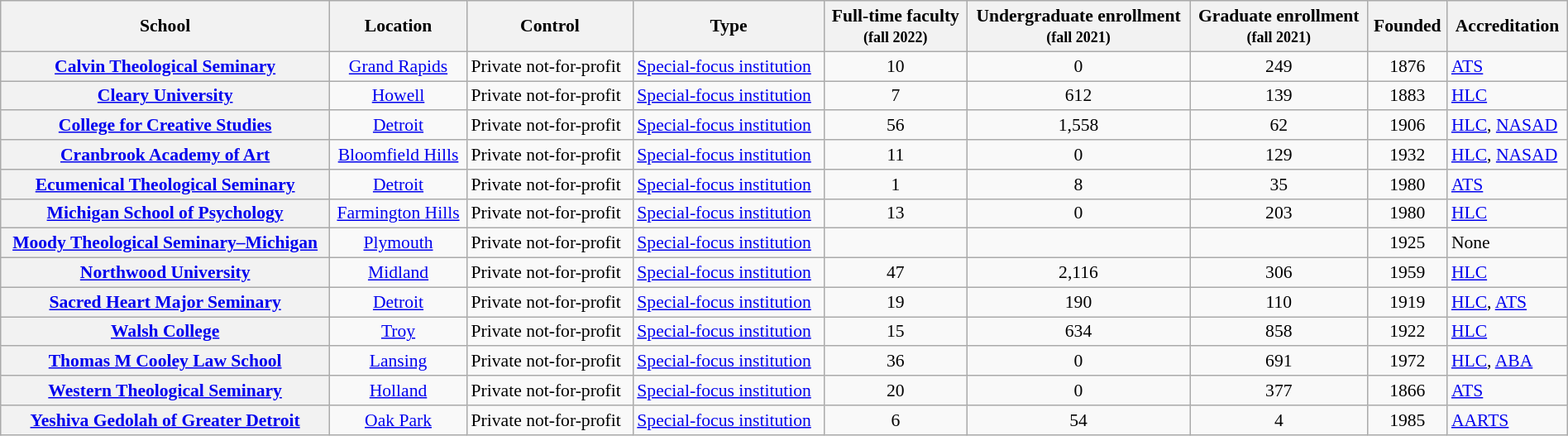<table class="wikitable sortable plainrowheaders" style="text-align:left; width:100%; font-size:90%">
<tr>
<th scope="col">School</th>
<th scope="col">Location<br></th>
<th scope="col">Control<br></th>
<th scope="col">Type<br></th>
<th scope="col">Full-time faculty<br><small>(fall 2022)</small></th>
<th scope="col">Undergraduate enrollment<br><small>(fall 2021)</small></th>
<th scope="col">Graduate enrollment<br><small>(fall 2021)</small></th>
<th scope="col">Founded</th>
<th scope="col">Accreditation</th>
</tr>
<tr>
<th scope="row"><a href='#'>Calvin Theological Seminary</a></th>
<td align="center"><a href='#'>Grand Rapids</a></td>
<td>Private not-for-profit</td>
<td><a href='#'>Special-focus institution</a></td>
<td align="center">10</td>
<td align="center">0</td>
<td align="center">249</td>
<td align="center">1876</td>
<td><a href='#'>ATS</a></td>
</tr>
<tr>
<th scope="row"><a href='#'>Cleary University</a></th>
<td align="center"><a href='#'>Howell</a></td>
<td>Private not-for-profit</td>
<td><a href='#'>Special-focus institution</a></td>
<td align="center">7</td>
<td align="center">612</td>
<td align="center">139</td>
<td align="center">1883</td>
<td><a href='#'>HLC</a></td>
</tr>
<tr>
<th scope="row"><a href='#'>College for Creative Studies</a></th>
<td align="center"><a href='#'>Detroit</a></td>
<td>Private not-for-profit</td>
<td><a href='#'>Special-focus institution</a></td>
<td align="center">56</td>
<td align="center">1,558</td>
<td align="center">62</td>
<td align="center">1906</td>
<td><a href='#'>HLC</a>, <a href='#'>NASAD</a></td>
</tr>
<tr>
<th scope="row"><a href='#'>Cranbrook Academy of Art</a></th>
<td align="center"><a href='#'>Bloomfield Hills</a></td>
<td>Private not-for-profit</td>
<td><a href='#'>Special-focus institution</a></td>
<td align="center">11</td>
<td align="center">0</td>
<td align="center">129</td>
<td align="center">1932</td>
<td><a href='#'>HLC</a>, <a href='#'>NASAD</a></td>
</tr>
<tr>
<th scope="row"><a href='#'>Ecumenical Theological Seminary</a></th>
<td align="center"><a href='#'>Detroit</a></td>
<td>Private not-for-profit</td>
<td><a href='#'>Special-focus institution</a></td>
<td align="center">1</td>
<td align="center">8</td>
<td align="center">35</td>
<td align="center">1980</td>
<td><a href='#'>ATS</a></td>
</tr>
<tr>
<th scope="row"><a href='#'>Michigan School of Psychology</a></th>
<td align="center"><a href='#'>Farmington Hills</a></td>
<td>Private not-for-profit</td>
<td><a href='#'>Special-focus institution</a></td>
<td align="center">13</td>
<td align="center">0</td>
<td align="center">203</td>
<td align="center">1980</td>
<td><a href='#'>HLC</a></td>
</tr>
<tr>
<th scope="row"><a href='#'>Moody Theological Seminary–Michigan</a></th>
<td align="center"><a href='#'>Plymouth</a></td>
<td>Private not-for-profit</td>
<td><a href='#'>Special-focus institution</a></td>
<td align="center"></td>
<td align="center"></td>
<td align="center"></td>
<td align="center">1925</td>
<td>None</td>
</tr>
<tr>
<th scope="row"><a href='#'>Northwood University</a></th>
<td align="center"><a href='#'>Midland</a></td>
<td>Private not-for-profit</td>
<td><a href='#'>Special-focus institution</a></td>
<td align="center">47</td>
<td align="center">2,116</td>
<td align="center">306</td>
<td align="center">1959</td>
<td><a href='#'>HLC</a></td>
</tr>
<tr>
<th scope="row"><a href='#'>Sacred Heart Major Seminary</a></th>
<td align="center"><a href='#'>Detroit</a></td>
<td>Private not-for-profit</td>
<td><a href='#'>Special-focus institution</a></td>
<td align="center">19</td>
<td align="center">190</td>
<td align="center">110</td>
<td align="center">1919</td>
<td><a href='#'>HLC</a>, <a href='#'>ATS</a></td>
</tr>
<tr>
<th scope="row"><a href='#'>Walsh College</a></th>
<td align="center"><a href='#'>Troy</a></td>
<td>Private not-for-profit</td>
<td><a href='#'>Special-focus institution</a></td>
<td align="center">15</td>
<td align="center">634</td>
<td align="center">858</td>
<td align="center">1922</td>
<td><a href='#'>HLC</a></td>
</tr>
<tr>
<th scope="row"><a href='#'>Thomas M Cooley Law School</a></th>
<td align="center"><a href='#'>Lansing</a></td>
<td>Private not-for-profit</td>
<td><a href='#'>Special-focus institution</a></td>
<td align="center">36</td>
<td align="center">0</td>
<td align="center">691</td>
<td align="center">1972</td>
<td><a href='#'>HLC</a>, <a href='#'>ABA</a></td>
</tr>
<tr>
<th scope="row"><a href='#'>Western Theological Seminary</a></th>
<td align="center"><a href='#'>Holland</a></td>
<td>Private not-for-profit</td>
<td><a href='#'>Special-focus institution</a></td>
<td align="center">20</td>
<td align="center">0</td>
<td align="center">377</td>
<td align="center">1866</td>
<td><a href='#'>ATS</a></td>
</tr>
<tr>
<th scope="row"><a href='#'>Yeshiva Gedolah of Greater Detroit</a></th>
<td align="center"><a href='#'>Oak Park</a></td>
<td>Private not-for-profit</td>
<td><a href='#'>Special-focus institution</a></td>
<td align="center">6</td>
<td align="center">54</td>
<td align="center">4</td>
<td align="center">1985</td>
<td><a href='#'>AARTS</a></td>
</tr>
</table>
